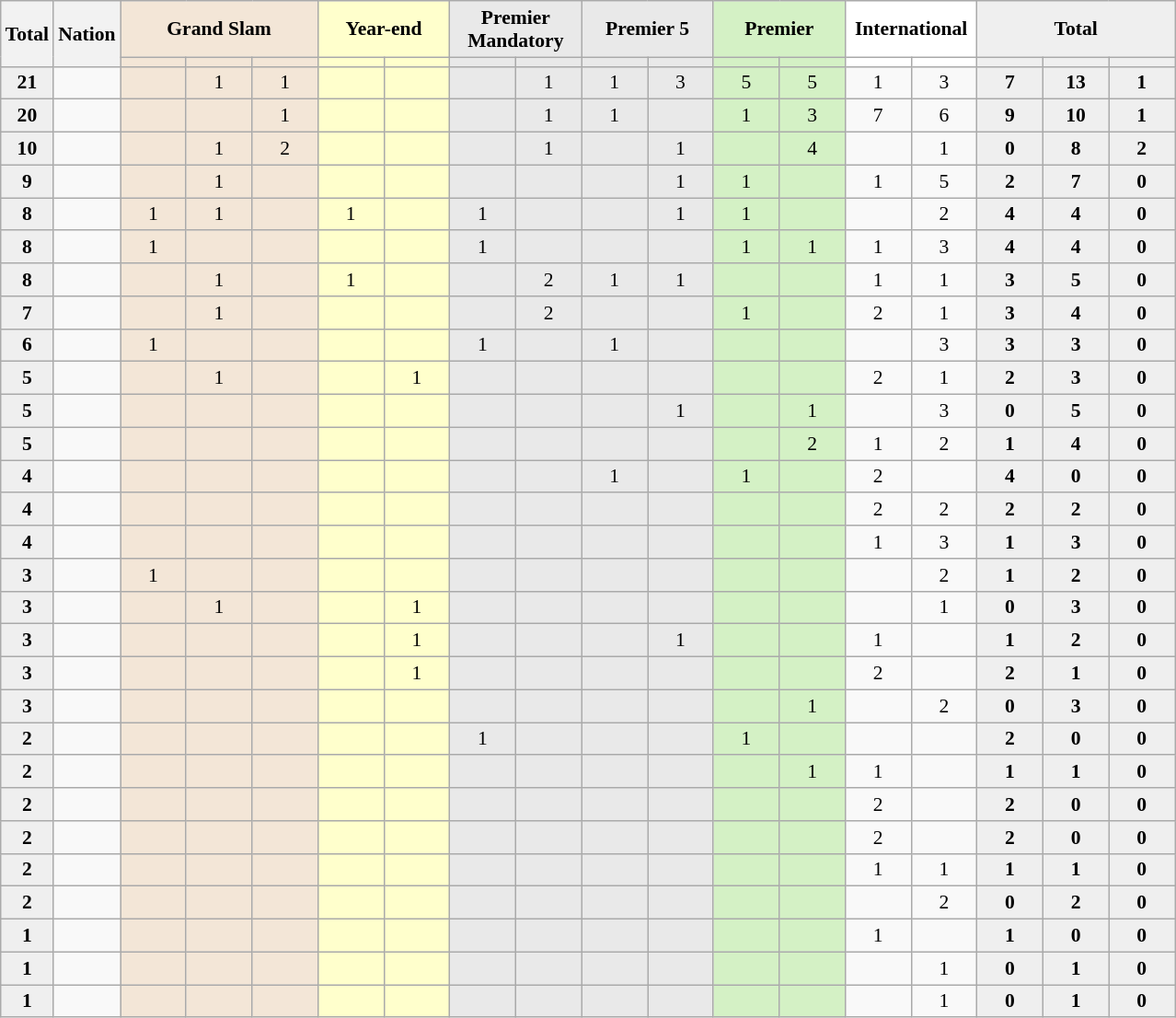<table class="sortable wikitable" style="font-size:90%">
<tr>
<th rowspan="2">Total</th>
<th rowspan="2">Nation</th>
<th style="background-color:#f3e6d7;" colspan="3">Grand Slam</th>
<th style="background-color:#ffc;" colspan="2">Year-end</th>
<th style="background-color:#e9e9e9;" colspan="2">Premier Mandatory</th>
<th style="background-color:#e9e9e9;" colspan="2">Premier 5</th>
<th style="background-color:#d4f1c5;" colspan="2">Premier</th>
<th style="background-color:#fff;" colspan="2">International</th>
<th style="background-color:#efefef;" colspan="3">Total</th>
</tr>
<tr>
<th style="width:41px; background-color:#f3e6d7;"></th>
<th style="width:41px; background-color:#f3e6d7;"></th>
<th style="width:41px; background-color:#f3e6d7;"></th>
<th style="width:41px; background-color:#ffc;"></th>
<th style="width:41px; background-color:#ffc;"></th>
<th style="width:41px; background-color:#e9e9e9;"></th>
<th style="width:41px; background-color:#e9e9e9;"></th>
<th style="width:41px; background-color:#e9e9e9;"></th>
<th style="width:41px; background-color:#e9e9e9;"></th>
<th style="width:41px; background-color:#d4f1c5;"></th>
<th style="width:41px; background-color:#d4f1c5;"></th>
<th style="width:41px; background-color:#fff;"></th>
<th style="width:41px; background-color:#fff;"></th>
<th style="width:41px; background-color:#efefef;"></th>
<th style="width:41px; background-color:#efefef;"></th>
<th style="width:41px; background-color:#efefef;"></th>
</tr>
<tr align=center>
<td style="background:#efefef;"><strong>21</strong></td>
<td align=left></td>
<td style="background:#F3E6D7;"></td>
<td style="background:#F3E6D7;">1</td>
<td style="background:#F3E6D7;">1</td>
<td style="background:#ffc;"></td>
<td style="background:#ffc;"></td>
<td style="background:#e9e9e9;"></td>
<td style="background:#e9e9e9;">1</td>
<td style="background:#E9E9E9;">1</td>
<td style="background:#E9E9E9;">3</td>
<td style="background:#D4F1C5;">5</td>
<td style="background:#D4F1C5;">5</td>
<td>1</td>
<td>3</td>
<td style="background:#efefef;"><strong>7</strong></td>
<td style="background:#efefef;"><strong>13</strong></td>
<td style="background:#efefef;"><strong>1</strong></td>
</tr>
<tr align=center>
<td style="background:#efefef;"><strong>20</strong></td>
<td align=left></td>
<td style="background:#F3E6D7;"></td>
<td style="background:#F3E6D7;"></td>
<td style="background:#F3E6D7;">1</td>
<td style="background:#ffc;"></td>
<td style="background:#ffc;"></td>
<td style="background:#e9e9e9;"></td>
<td style="background:#e9e9e9;">1</td>
<td style="background:#E9E9E9;">1</td>
<td style="background:#E9E9E9;"></td>
<td style="background:#D4F1C5;">1</td>
<td style="background:#D4F1C5;">3</td>
<td>7</td>
<td>6</td>
<td style="background:#efefef;"><strong>9</strong></td>
<td style="background:#efefef;"><strong>10</strong></td>
<td style="background:#efefef;"><strong>1</strong></td>
</tr>
<tr align=center>
<td style="background:#efefef;"><strong>10</strong></td>
<td align=left></td>
<td style="background:#F3E6D7;"></td>
<td style="background:#F3E6D7;">1</td>
<td style="background:#F3E6D7;">2</td>
<td style="background:#ffc;"></td>
<td style="background:#ffc;"></td>
<td style="background:#e9e9e9;"></td>
<td style="background:#e9e9e9;">1</td>
<td style="background:#E9E9E9;"></td>
<td style="background:#E9E9E9;">1</td>
<td style="background:#D4F1C5;"></td>
<td style="background:#D4F1C5;">4</td>
<td></td>
<td>1</td>
<td style="background:#efefef;"><strong>0</strong></td>
<td style="background:#efefef;"><strong>8</strong></td>
<td style="background:#efefef;"><strong>2</strong></td>
</tr>
<tr align=center>
<td style="background:#efefef;"><strong>9</strong></td>
<td align=left></td>
<td style="background:#F3E6D7;"></td>
<td style="background:#F3E6D7;">1</td>
<td style="background:#F3E6D7;"></td>
<td style="background:#ffc;"></td>
<td style="background:#ffc;"></td>
<td style="background:#e9e9e9;"></td>
<td style="background:#e9e9e9;"></td>
<td style="background:#E9E9E9;"></td>
<td style="background:#E9E9E9;">1</td>
<td style="background:#D4F1C5;">1</td>
<td style="background:#D4F1C5;"></td>
<td>1</td>
<td>5</td>
<td style="background:#efefef;"><strong>2</strong></td>
<td style="background:#efefef;"><strong>7</strong></td>
<td style="background:#efefef;"><strong>0</strong></td>
</tr>
<tr align=center>
<td style="background:#efefef;"><strong>8</strong></td>
<td align=left></td>
<td style="background:#F3E6D7;">1</td>
<td style="background:#F3E6D7;">1</td>
<td style="background:#F3E6D7;"></td>
<td style="background:#ffc;">1</td>
<td style="background:#ffc;"></td>
<td style="background:#e9e9e9;">1</td>
<td style="background:#e9e9e9;"></td>
<td style="background:#E9E9E9;"></td>
<td style="background:#E9E9E9;">1</td>
<td style="background:#D4F1C5;">1</td>
<td style="background:#D4F1C5;"></td>
<td></td>
<td>2</td>
<td style="background:#efefef;"><strong>4</strong></td>
<td style="background:#efefef;"><strong>4</strong></td>
<td style="background:#efefef;"><strong>0</strong></td>
</tr>
<tr align=center>
<td style="background:#efefef;"><strong>8</strong></td>
<td align=left></td>
<td style="background:#F3E6D7;">1</td>
<td style="background:#F3E6D7;"></td>
<td style="background:#F3E6D7;"></td>
<td style="background:#ffc;"></td>
<td style="background:#ffc;"></td>
<td style="background:#e9e9e9;">1</td>
<td style="background:#e9e9e9;"></td>
<td style="background:#E9E9E9;"></td>
<td style="background:#E9E9E9;"></td>
<td style="background:#D4F1C5;">1</td>
<td style="background:#D4F1C5;">1</td>
<td>1</td>
<td>3</td>
<td style="background:#efefef;"><strong>4</strong></td>
<td style="background:#efefef;"><strong>4</strong></td>
<td style="background:#efefef;"><strong>0</strong></td>
</tr>
<tr align=center>
<td style="background:#efefef;"><strong>8</strong></td>
<td align=left></td>
<td style="background:#F3E6D7;"></td>
<td style="background:#F3E6D7;">1</td>
<td style="background:#F3E6D7;"></td>
<td style="background:#ffc;">1</td>
<td style="background:#ffc;"></td>
<td style="background:#e9e9e9;"></td>
<td style="background:#e9e9e9;">2</td>
<td style="background:#E9E9E9;">1</td>
<td style="background:#E9E9E9;">1</td>
<td style="background:#D4F1C5;"></td>
<td style="background:#D4F1C5;"></td>
<td>1</td>
<td>1</td>
<td style="background:#efefef;"><strong>3</strong></td>
<td style="background:#efefef;"><strong>5</strong></td>
<td style="background:#efefef;"><strong>0</strong></td>
</tr>
<tr align=center>
<td style="background:#efefef;"><strong>7</strong></td>
<td align=left></td>
<td style="background:#F3E6D7;"></td>
<td style="background:#F3E6D7;">1</td>
<td style="background:#F3E6D7;"></td>
<td style="background:#ffc;"></td>
<td style="background:#ffc;"></td>
<td style="background:#e9e9e9;"></td>
<td style="background:#e9e9e9;">2</td>
<td style="background:#E9E9E9;"></td>
<td style="background:#E9E9E9;"></td>
<td style="background:#D4F1C5;">1</td>
<td style="background:#D4F1C5;"></td>
<td>2</td>
<td>1</td>
<td style="background:#efefef;"><strong>3</strong></td>
<td style="background:#efefef;"><strong>4</strong></td>
<td style="background:#efefef;"><strong>0</strong></td>
</tr>
<tr align=center>
<td style="background:#efefef;"><strong>6</strong></td>
<td align=left></td>
<td style="background:#F3E6D7;">1</td>
<td style="background:#F3E6D7;"></td>
<td style="background:#F3E6D7;"></td>
<td style="background:#ffc;"></td>
<td style="background:#ffc;"></td>
<td style="background:#e9e9e9;">1</td>
<td style="background:#e9e9e9;"></td>
<td style="background:#E9E9E9;">1</td>
<td style="background:#E9E9E9;"></td>
<td style="background:#D4F1C5;"></td>
<td style="background:#D4F1C5;"></td>
<td></td>
<td>3</td>
<td style="background:#efefef;"><strong>3</strong></td>
<td style="background:#efefef;"><strong>3</strong></td>
<td style="background:#efefef;"><strong>0</strong></td>
</tr>
<tr align=center>
<td style="background:#efefef;"><strong>5</strong></td>
<td align=left></td>
<td style="background:#F3E6D7;"></td>
<td style="background:#F3E6D7;">1</td>
<td style="background:#F3E6D7;"></td>
<td style="background:#ffc;"></td>
<td style="background:#ffc;">1</td>
<td style="background:#e9e9e9;"></td>
<td style="background:#e9e9e9;"></td>
<td style="background:#E9E9E9;"></td>
<td style="background:#E9E9E9;"></td>
<td style="background:#D4F1C5;"></td>
<td style="background:#D4F1C5;"></td>
<td>2</td>
<td>1</td>
<td style="background:#efefef;"><strong>2</strong></td>
<td style="background:#efefef;"><strong>3</strong></td>
<td style="background:#efefef;"><strong>0</strong></td>
</tr>
<tr align=center>
<td style="background:#efefef;"><strong>5</strong></td>
<td align=left></td>
<td style="background:#F3E6D7;"></td>
<td style="background:#F3E6D7;"></td>
<td style="background:#F3E6D7;"></td>
<td style="background:#ffc;"></td>
<td style="background:#ffc;"></td>
<td style="background:#e9e9e9;"></td>
<td style="background:#e9e9e9;"></td>
<td style="background:#E9E9E9;"></td>
<td style="background:#E9E9E9;">1</td>
<td style="background:#D4F1C5;"></td>
<td style="background:#D4F1C5;">1</td>
<td></td>
<td>3</td>
<td style="background:#efefef;"><strong>0</strong></td>
<td style="background:#efefef;"><strong>5</strong></td>
<td style="background:#efefef;"><strong>0</strong></td>
</tr>
<tr align=center>
<td style="background:#efefef;"><strong>5</strong></td>
<td align=left></td>
<td style="background:#F3E6D7;"></td>
<td style="background:#F3E6D7;"></td>
<td style="background:#F3E6D7;"></td>
<td style="background:#ffc;"></td>
<td style="background:#ffc;"></td>
<td style="background:#e9e9e9;"></td>
<td style="background:#e9e9e9;"></td>
<td style="background:#E9E9E9;"></td>
<td style="background:#E9E9E9;"></td>
<td style="background:#D4F1C5;"></td>
<td style="background:#D4F1C5;">2</td>
<td>1</td>
<td>2</td>
<td style="background:#efefef;"><strong>1</strong></td>
<td style="background:#efefef;"><strong>4</strong></td>
<td style="background:#efefef;"><strong>0</strong></td>
</tr>
<tr align=center>
<td style="background:#efefef;"><strong>4</strong></td>
<td align=left></td>
<td style="background:#F3E6D7;"></td>
<td style="background:#F3E6D7;"></td>
<td style="background:#F3E6D7;"></td>
<td style="background:#ffc;"></td>
<td style="background:#ffc;"></td>
<td style="background:#e9e9e9;"></td>
<td style="background:#e9e9e9;"></td>
<td style="background:#E9E9E9;">1</td>
<td style="background:#E9E9E9;"></td>
<td style="background:#D4F1C5;">1</td>
<td style="background:#D4F1C5;"></td>
<td>2</td>
<td></td>
<td style="background:#efefef;"><strong>4</strong></td>
<td style="background:#efefef;"><strong>0</strong></td>
<td style="background:#efefef;"><strong>0</strong></td>
</tr>
<tr align=center>
<td style="background:#efefef;"><strong>4</strong></td>
<td align=left></td>
<td style="background:#F3E6D7;"></td>
<td style="background:#F3E6D7;"></td>
<td style="background:#F3E6D7;"></td>
<td style="background:#ffc;"></td>
<td style="background:#ffc;"></td>
<td style="background:#e9e9e9;"></td>
<td style="background:#e9e9e9;"></td>
<td style="background:#E9E9E9;"></td>
<td style="background:#E9E9E9;"></td>
<td style="background:#D4F1C5;"></td>
<td style="background:#D4F1C5;"></td>
<td>2</td>
<td>2</td>
<td style="background:#efefef;"><strong>2</strong></td>
<td style="background:#efefef;"><strong>2</strong></td>
<td style="background:#efefef;"><strong>0</strong></td>
</tr>
<tr align=center>
<td style="background:#efefef;"><strong>4</strong></td>
<td align=left></td>
<td style="background:#F3E6D7;"></td>
<td style="background:#F3E6D7;"></td>
<td style="background:#F3E6D7;"></td>
<td style="background:#ffc;"></td>
<td style="background:#ffc;"></td>
<td style="background:#e9e9e9;"></td>
<td style="background:#e9e9e9;"></td>
<td style="background:#E9E9E9;"></td>
<td style="background:#E9E9E9;"></td>
<td style="background:#D4F1C5;"></td>
<td style="background:#D4F1C5;"></td>
<td>1</td>
<td>3</td>
<td style="background:#efefef;"><strong>1</strong></td>
<td style="background:#efefef;"><strong>3</strong></td>
<td style="background:#efefef;"><strong>0</strong></td>
</tr>
<tr align=center>
<td style="background:#efefef;"><strong>3</strong></td>
<td align=left></td>
<td style="background:#F3E6D7;">1</td>
<td style="background:#F3E6D7;"></td>
<td style="background:#F3E6D7;"></td>
<td style="background:#ffc;"></td>
<td style="background:#ffc;"></td>
<td style="background:#e9e9e9;"></td>
<td style="background:#e9e9e9;"></td>
<td style="background:#E9E9E9;"></td>
<td style="background:#E9E9E9;"></td>
<td style="background:#D4F1C5;"></td>
<td style="background:#D4F1C5;"></td>
<td></td>
<td>2</td>
<td style="background:#efefef;"><strong>1</strong></td>
<td style="background:#efefef;"><strong>2</strong></td>
<td style="background:#efefef;"><strong>0</strong></td>
</tr>
<tr align=center>
<td style="background:#efefef;"><strong>3</strong></td>
<td align=left></td>
<td style="background:#F3E6D7;"></td>
<td style="background:#F3E6D7;">1</td>
<td style="background:#F3E6D7;"></td>
<td style="background:#ffc;"></td>
<td style="background:#ffc;">1</td>
<td style="background:#e9e9e9;"></td>
<td style="background:#e9e9e9;"></td>
<td style="background:#E9E9E9;"></td>
<td style="background:#E9E9E9;"></td>
<td style="background:#D4F1C5;"></td>
<td style="background:#D4F1C5;"></td>
<td></td>
<td>1</td>
<td style="background:#efefef;"><strong>0</strong></td>
<td style="background:#efefef;"><strong>3</strong></td>
<td style="background:#efefef;"><strong>0</strong></td>
</tr>
<tr align=center>
<td style="background:#efefef;"><strong>3</strong></td>
<td align=left></td>
<td style="background:#F3E6D7;"></td>
<td style="background:#F3E6D7;"></td>
<td style="background:#F3E6D7;"></td>
<td style="background:#ffc;"></td>
<td style="background:#ffc;">1</td>
<td style="background:#e9e9e9;"></td>
<td style="background:#e9e9e9;"></td>
<td style="background:#E9E9E9;"></td>
<td style="background:#E9E9E9;">1</td>
<td style="background:#D4F1C5;"></td>
<td style="background:#D4F1C5;"></td>
<td>1</td>
<td></td>
<td style="background:#efefef;"><strong>1</strong></td>
<td style="background:#efefef;"><strong>2</strong></td>
<td style="background:#efefef;"><strong>0</strong></td>
</tr>
<tr align=center>
<td style="background:#efefef;"><strong>3</strong></td>
<td align=left></td>
<td style="background:#F3E6D7;"></td>
<td style="background:#F3E6D7;"></td>
<td style="background:#F3E6D7;"></td>
<td style="background:#ffc;"></td>
<td style="background:#ffc;">1</td>
<td style="background:#e9e9e9;"></td>
<td style="background:#e9e9e9;"></td>
<td style="background:#E9E9E9;"></td>
<td style="background:#E9E9E9;"></td>
<td style="background:#D4F1C5;"></td>
<td style="background:#D4F1C5;"></td>
<td>2</td>
<td></td>
<td style="background:#efefef;"><strong>2</strong></td>
<td style="background:#efefef;"><strong>1</strong></td>
<td style="background:#efefef;"><strong>0</strong></td>
</tr>
<tr align=center>
<td style="background:#efefef;"><strong>3</strong></td>
<td align=left></td>
<td style="background:#F3E6D7;"></td>
<td style="background:#F3E6D7;"></td>
<td style="background:#F3E6D7;"></td>
<td style="background:#ffc;"></td>
<td style="background:#ffc;"></td>
<td style="background:#e9e9e9;"></td>
<td style="background:#e9e9e9;"></td>
<td style="background:#E9E9E9;"></td>
<td style="background:#E9E9E9;"></td>
<td style="background:#D4F1C5;"></td>
<td style="background:#D4F1C5;">1</td>
<td></td>
<td>2</td>
<td style="background:#efefef;"><strong>0</strong></td>
<td style="background:#efefef;"><strong>3</strong></td>
<td style="background:#efefef;"><strong>0</strong></td>
</tr>
<tr align=center>
<td style="background:#efefef;"><strong>2</strong></td>
<td align=left></td>
<td style="background:#F3E6D7;"></td>
<td style="background:#F3E6D7;"></td>
<td style="background:#F3E6D7;"></td>
<td style="background:#ffc;"></td>
<td style="background:#ffc;"></td>
<td style="background:#e9e9e9;">1</td>
<td style="background:#e9e9e9;"></td>
<td style="background:#E9E9E9;"></td>
<td style="background:#E9E9E9;"></td>
<td style="background:#D4F1C5;">1</td>
<td style="background:#D4F1C5;"></td>
<td></td>
<td></td>
<td style="background:#efefef;"><strong>2</strong></td>
<td style="background:#efefef;"><strong>0</strong></td>
<td style="background:#efefef;"><strong>0</strong></td>
</tr>
<tr align=center>
<td style="background:#efefef;"><strong>2</strong></td>
<td align=left></td>
<td style="background:#F3E6D7;"></td>
<td style="background:#F3E6D7;"></td>
<td style="background:#F3E6D7;"></td>
<td style="background:#ffc;"></td>
<td style="background:#ffc;"></td>
<td style="background:#e9e9e9;"></td>
<td style="background:#e9e9e9;"></td>
<td style="background:#E9E9E9;"></td>
<td style="background:#E9E9E9;"></td>
<td style="background:#D4F1C5;"></td>
<td style="background:#D4F1C5;">1</td>
<td>1</td>
<td></td>
<td style="background:#efefef;"><strong>1</strong></td>
<td style="background:#efefef;"><strong>1</strong></td>
<td style="background:#efefef;"><strong>0</strong></td>
</tr>
<tr align=center>
<td style="background:#efefef;"><strong>2</strong></td>
<td align=left></td>
<td style="background:#F3E6D7;"></td>
<td style="background:#F3E6D7;"></td>
<td style="background:#F3E6D7;"></td>
<td style="background:#ffc;"></td>
<td style="background:#ffc;"></td>
<td style="background:#e9e9e9;"></td>
<td style="background:#e9e9e9;"></td>
<td style="background:#E9E9E9;"></td>
<td style="background:#E9E9E9;"></td>
<td style="background:#D4F1C5;"></td>
<td style="background:#D4F1C5;"></td>
<td>2</td>
<td></td>
<td style="background:#efefef;"><strong>2</strong></td>
<td style="background:#efefef;"><strong>0</strong></td>
<td style="background:#efefef;"><strong>0</strong></td>
</tr>
<tr align=center>
<td style="background:#efefef;"><strong>2</strong></td>
<td align=left></td>
<td style="background:#F3E6D7;"></td>
<td style="background:#F3E6D7;"></td>
<td style="background:#F3E6D7;"></td>
<td style="background:#ffc;"></td>
<td style="background:#ffc;"></td>
<td style="background:#e9e9e9;"></td>
<td style="background:#e9e9e9;"></td>
<td style="background:#E9E9E9;"></td>
<td style="background:#E9E9E9;"></td>
<td style="background:#D4F1C5;"></td>
<td style="background:#D4F1C5;"></td>
<td>2</td>
<td></td>
<td style="background:#efefef;"><strong>2</strong></td>
<td style="background:#efefef;"><strong>0</strong></td>
<td style="background:#efefef;"><strong>0</strong></td>
</tr>
<tr align=center>
<td style="background:#efefef;"><strong>2</strong></td>
<td align=left></td>
<td style="background:#F3E6D7;"></td>
<td style="background:#F3E6D7;"></td>
<td style="background:#F3E6D7;"></td>
<td style="background:#ffc;"></td>
<td style="background:#ffc;"></td>
<td style="background:#e9e9e9;"></td>
<td style="background:#e9e9e9;"></td>
<td style="background:#E9E9E9;"></td>
<td style="background:#E9E9E9;"></td>
<td style="background:#D4F1C5;"></td>
<td style="background:#D4F1C5;"></td>
<td>1</td>
<td>1</td>
<td style="background:#efefef;"><strong>1</strong></td>
<td style="background:#efefef;"><strong>1</strong></td>
<td style="background:#efefef;"><strong>0</strong></td>
</tr>
<tr align=center>
<td style="background:#efefef;"><strong>2</strong></td>
<td align=left></td>
<td style="background:#F3E6D7;"></td>
<td style="background:#F3E6D7;"></td>
<td style="background:#F3E6D7;"></td>
<td style="background:#ffc;"></td>
<td style="background:#ffc;"></td>
<td style="background:#e9e9e9;"></td>
<td style="background:#e9e9e9;"></td>
<td style="background:#E9E9E9;"></td>
<td style="background:#E9E9E9;"></td>
<td style="background:#D4F1C5;"></td>
<td style="background:#D4F1C5;"></td>
<td></td>
<td>2</td>
<td style="background:#efefef;"><strong>0</strong></td>
<td style="background:#efefef;"><strong>2</strong></td>
<td style="background:#efefef;"><strong>0</strong></td>
</tr>
<tr align=center>
<td style="background:#efefef;"><strong>1</strong></td>
<td align=left></td>
<td style="background:#F3E6D7;"></td>
<td style="background:#F3E6D7;"></td>
<td style="background:#F3E6D7;"></td>
<td style="background:#ffc;"></td>
<td style="background:#ffc;"></td>
<td style="background:#e9e9e9;"></td>
<td style="background:#e9e9e9;"></td>
<td style="background:#E9E9E9;"></td>
<td style="background:#E9E9E9;"></td>
<td style="background:#D4F1C5;"></td>
<td style="background:#D4F1C5;"></td>
<td>1</td>
<td></td>
<td style="background:#efefef;"><strong>1</strong></td>
<td style="background:#efefef;"><strong>0</strong></td>
<td style="background:#efefef;"><strong>0</strong></td>
</tr>
<tr align=center>
<td style="background:#efefef;"><strong>1</strong></td>
<td align=left></td>
<td style="background:#F3E6D7;"></td>
<td style="background:#F3E6D7;"></td>
<td style="background:#F3E6D7;"></td>
<td style="background:#ffc;"></td>
<td style="background:#ffc;"></td>
<td style="background:#e9e9e9;"></td>
<td style="background:#e9e9e9;"></td>
<td style="background:#E9E9E9;"></td>
<td style="background:#E9E9E9;"></td>
<td style="background:#D4F1C5;"></td>
<td style="background:#D4F1C5;"></td>
<td></td>
<td>1</td>
<td style="background:#efefef;"><strong>0</strong></td>
<td style="background:#efefef;"><strong>1</strong></td>
<td style="background:#efefef;"><strong>0</strong></td>
</tr>
<tr align=center>
<td style="background:#efefef;"><strong>1</strong></td>
<td align=left></td>
<td style="background:#F3E6D7;"></td>
<td style="background:#F3E6D7;"></td>
<td style="background:#F3E6D7;"></td>
<td style="background:#ffc;"></td>
<td style="background:#ffc;"></td>
<td style="background:#e9e9e9;"></td>
<td style="background:#e9e9e9;"></td>
<td style="background:#E9E9E9;"></td>
<td style="background:#E9E9E9;"></td>
<td style="background:#D4F1C5;"></td>
<td style="background:#D4F1C5;"></td>
<td></td>
<td>1</td>
<td style="background:#efefef;"><strong>0</strong></td>
<td style="background:#efefef;"><strong>1</strong></td>
<td style="background:#efefef;"><strong>0</strong></td>
</tr>
</table>
